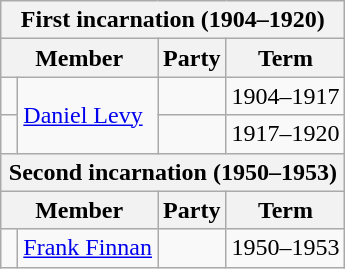<table class="wikitable">
<tr>
<th colspan="4">First incarnation (1904–1920)</th>
</tr>
<tr>
<th colspan="2">Member</th>
<th>Party</th>
<th>Term</th>
</tr>
<tr>
<td> </td>
<td rowspan="2"><a href='#'>Daniel Levy</a></td>
<td></td>
<td>1904–1917</td>
</tr>
<tr>
<td> </td>
<td></td>
<td>1917–1920</td>
</tr>
<tr>
<th colspan="4">Second incarnation (1950–1953)</th>
</tr>
<tr>
<th colspan="2">Member</th>
<th>Party</th>
<th>Term</th>
</tr>
<tr>
<td> </td>
<td><a href='#'>Frank Finnan</a></td>
<td></td>
<td>1950–1953</td>
</tr>
</table>
